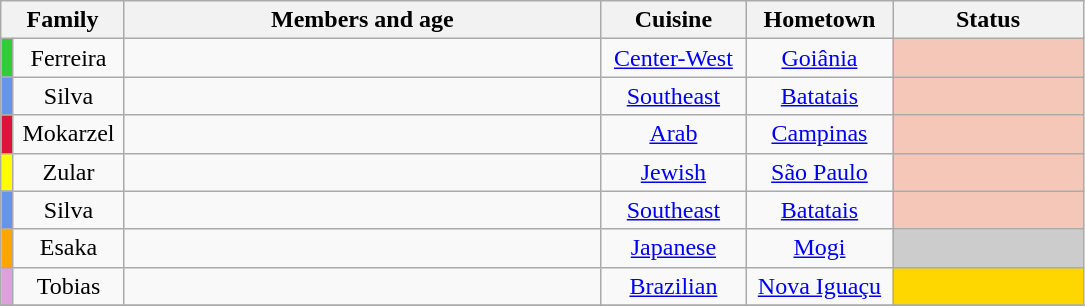<table class="wikitable sortable" style="text-align: center;">
<tr>
<th width=075 colspan=2>Family</th>
<th width=310>Members and age</th>
<th width=090>Cuisine</th>
<th width=090>Hometown</th>
<th width=120>Status</th>
</tr>
<tr>
<td bgcolor=32CD32></td>
<td>Ferreira</td>
<td></td>
<td><a href='#'>Center-West</a></td>
<td><a href='#'>Goiânia</a></td>
<td bgcolor=F4C7B8></td>
</tr>
<tr>
<td bgcolor=6495ED></td>
<td>Silva<br></td>
<td></td>
<td><a href='#'>Southeast</a></td>
<td><a href='#'>Batatais</a></td>
<td bgcolor=F4C7B8></td>
</tr>
<tr>
<td bgcolor=DC143C></td>
<td>Mokarzel</td>
<td></td>
<td><a href='#'>Arab</a></td>
<td><a href='#'>Campinas</a></td>
<td bgcolor=F4C7B8></td>
</tr>
<tr>
<td bgcolor=FFFF00></td>
<td>Zular</td>
<td></td>
<td><a href='#'>Jewish</a></td>
<td><a href='#'>São Paulo</a></td>
<td bgcolor=F4C7B8></td>
</tr>
<tr>
<td bgcolor=6495ED></td>
<td>Silva</td>
<td></td>
<td><a href='#'>Southeast</a></td>
<td><a href='#'>Batatais</a></td>
<td bgcolor=F4C7B8></td>
</tr>
<tr>
<td bgcolor=FFA500></td>
<td>Esaka</td>
<td></td>
<td><a href='#'>Japanese</a></td>
<td><a href='#'>Mogi</a></td>
<td bgcolor=CCCCCC></td>
</tr>
<tr>
<td bgcolor=DDA0DD></td>
<td>Tobias</td>
<td></td>
<td><a href='#'>Brazilian</a></td>
<td><a href='#'>Nova Iguaçu</a></td>
<td bgcolor=FFD700></td>
</tr>
<tr>
</tr>
</table>
